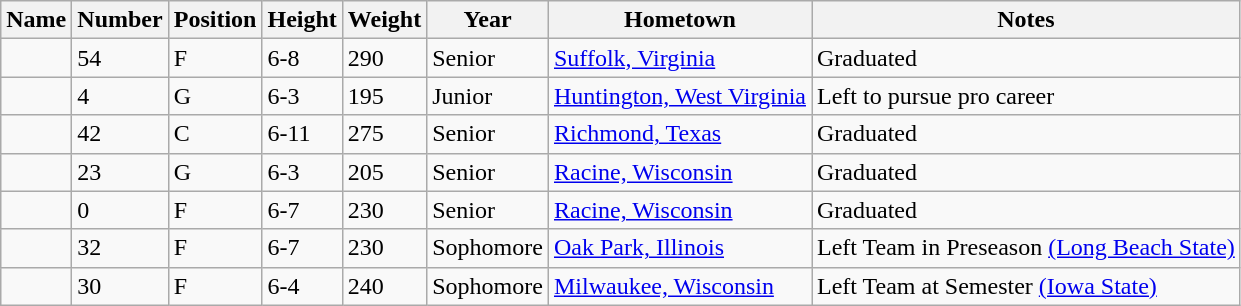<table class="wikitable sortable">
<tr>
<th>Name</th>
<th>Number</th>
<th>Position</th>
<th>Height</th>
<th>Weight</th>
<th>Year</th>
<th>Hometown</th>
<th>Notes</th>
</tr>
<tr>
<td></td>
<td>54</td>
<td>F</td>
<td>6-8</td>
<td>290</td>
<td>Senior</td>
<td><a href='#'>Suffolk, Virginia</a></td>
<td>Graduated</td>
</tr>
<tr>
<td></td>
<td>4</td>
<td>G</td>
<td>6-3</td>
<td>195</td>
<td>Junior</td>
<td><a href='#'>Huntington, West Virginia</a></td>
<td>Left to pursue pro career </td>
</tr>
<tr>
<td></td>
<td>42</td>
<td>C</td>
<td>6-11</td>
<td>275</td>
<td>Senior</td>
<td><a href='#'>Richmond, Texas</a></td>
<td>Graduated</td>
</tr>
<tr>
<td></td>
<td>23</td>
<td>G</td>
<td>6-3</td>
<td>205</td>
<td>Senior</td>
<td><a href='#'>Racine, Wisconsin</a></td>
<td>Graduated</td>
</tr>
<tr>
<td></td>
<td>0</td>
<td>F</td>
<td>6-7</td>
<td>230</td>
<td>Senior</td>
<td><a href='#'>Racine, Wisconsin</a></td>
<td>Graduated</td>
</tr>
<tr>
<td></td>
<td>32</td>
<td>F</td>
<td>6-7</td>
<td>230</td>
<td>Sophomore</td>
<td><a href='#'>Oak Park, Illinois</a></td>
<td>Left Team in Preseason <a href='#'>(Long Beach State)</a></td>
</tr>
<tr>
<td></td>
<td>30</td>
<td>F</td>
<td>6-4</td>
<td>240</td>
<td>Sophomore</td>
<td><a href='#'>Milwaukee, Wisconsin</a></td>
<td>Left Team at Semester <a href='#'>(Iowa State)</a></td>
</tr>
</table>
